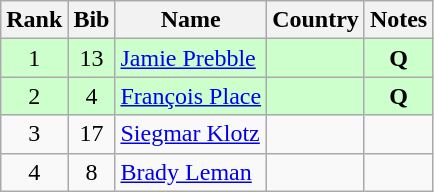<table class="wikitable" style="text-align:center;">
<tr>
<th>Rank</th>
<th>Bib</th>
<th>Name</th>
<th>Country</th>
<th>Notes</th>
</tr>
<tr bgcolor="#ccffcc">
<td>1</td>
<td>13</td>
<td align=left><a href='#'>Jamie Prebble</a></td>
<td align=left></td>
<td><strong>Q</strong></td>
</tr>
<tr bgcolor="#ccffcc">
<td>2</td>
<td>4</td>
<td align=left><a href='#'>François Place</a></td>
<td align=left></td>
<td><strong>Q</strong></td>
</tr>
<tr>
<td>3</td>
<td>17</td>
<td align=left><a href='#'>Siegmar Klotz</a></td>
<td align=left></td>
<td></td>
</tr>
<tr>
<td>4</td>
<td>8</td>
<td align=left><a href='#'>Brady Leman</a></td>
<td align=left></td>
<td></td>
</tr>
</table>
